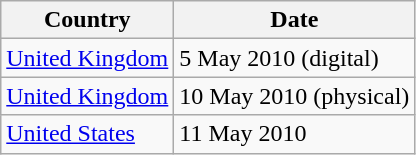<table class="wikitable">
<tr>
<th>Country</th>
<th>Date</th>
</tr>
<tr>
<td><a href='#'>United Kingdom</a></td>
<td>5 May 2010 (digital)</td>
</tr>
<tr>
<td><a href='#'>United Kingdom</a></td>
<td>10 May 2010 (physical)</td>
</tr>
<tr>
<td><a href='#'>United States</a></td>
<td>11 May 2010</td>
</tr>
</table>
